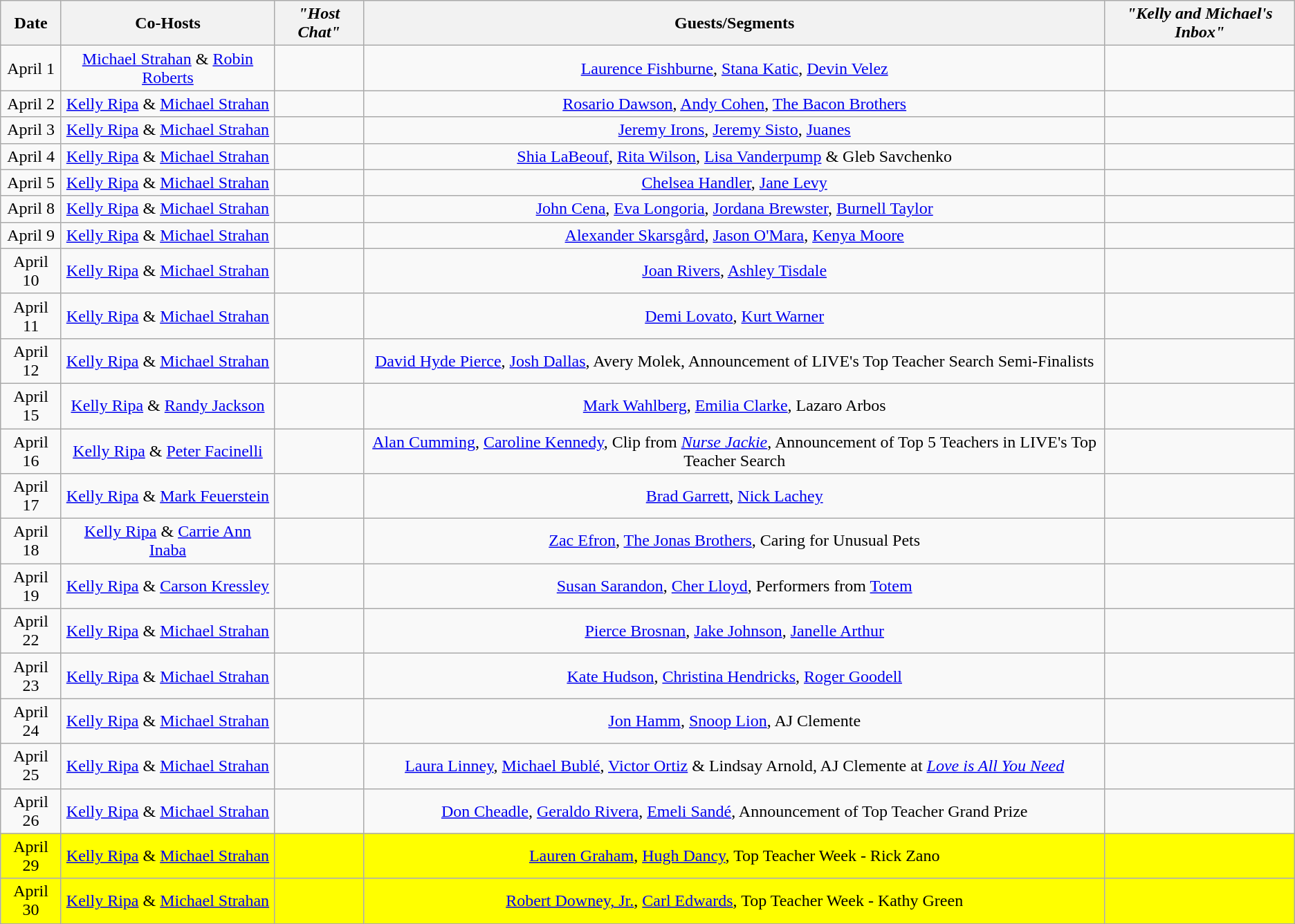<table class="wikitable sortable" style="text-align:center;">
<tr>
<th>Date</th>
<th>Co-Hosts</th>
<th><em>"Host Chat"</em></th>
<th>Guests/Segments</th>
<th><em>"Kelly and Michael's Inbox"</em></th>
</tr>
<tr>
<td>April 1</td>
<td><a href='#'>Michael Strahan</a> & <a href='#'>Robin Roberts</a></td>
<td></td>
<td><a href='#'>Laurence Fishburne</a>, <a href='#'>Stana Katic</a>, <a href='#'>Devin Velez</a></td>
<td></td>
</tr>
<tr>
<td>April 2</td>
<td><a href='#'>Kelly Ripa</a> & <a href='#'>Michael Strahan</a></td>
<td></td>
<td><a href='#'>Rosario Dawson</a>, <a href='#'>Andy Cohen</a>, <a href='#'>The Bacon Brothers</a></td>
<td></td>
</tr>
<tr>
<td>April 3</td>
<td><a href='#'>Kelly Ripa</a> & <a href='#'>Michael Strahan</a></td>
<td></td>
<td><a href='#'>Jeremy Irons</a>, <a href='#'>Jeremy Sisto</a>, <a href='#'>Juanes</a></td>
<td></td>
</tr>
<tr>
<td>April 4</td>
<td><a href='#'>Kelly Ripa</a> & <a href='#'>Michael Strahan</a></td>
<td></td>
<td><a href='#'>Shia LaBeouf</a>, <a href='#'>Rita Wilson</a>, <a href='#'>Lisa Vanderpump</a> & Gleb Savchenko</td>
<td></td>
</tr>
<tr>
<td>April 5</td>
<td><a href='#'>Kelly Ripa</a> & <a href='#'>Michael Strahan</a></td>
<td></td>
<td><a href='#'>Chelsea Handler</a>, <a href='#'>Jane Levy</a></td>
<td></td>
</tr>
<tr>
<td>April 8</td>
<td><a href='#'>Kelly Ripa</a> & <a href='#'>Michael Strahan</a></td>
<td></td>
<td><a href='#'>John Cena</a>, <a href='#'>Eva Longoria</a>, <a href='#'>Jordana Brewster</a>, <a href='#'>Burnell Taylor</a></td>
<td></td>
</tr>
<tr>
<td>April 9</td>
<td><a href='#'>Kelly Ripa</a> & <a href='#'>Michael Strahan</a></td>
<td></td>
<td><a href='#'>Alexander Skarsgård</a>, <a href='#'>Jason O'Mara</a>, <a href='#'>Kenya Moore</a></td>
<td></td>
</tr>
<tr>
<td>April 10</td>
<td><a href='#'>Kelly Ripa</a> & <a href='#'>Michael Strahan</a></td>
<td></td>
<td><a href='#'>Joan Rivers</a>, <a href='#'>Ashley Tisdale</a></td>
<td></td>
</tr>
<tr>
<td>April 11</td>
<td><a href='#'>Kelly Ripa</a> & <a href='#'>Michael Strahan</a></td>
<td></td>
<td><a href='#'>Demi Lovato</a>, <a href='#'>Kurt Warner</a></td>
<td></td>
</tr>
<tr>
<td>April 12</td>
<td><a href='#'>Kelly Ripa</a> & <a href='#'>Michael Strahan</a></td>
<td></td>
<td><a href='#'>David Hyde Pierce</a>, <a href='#'>Josh Dallas</a>, Avery Molek, Announcement of LIVE's Top Teacher Search Semi-Finalists</td>
<td></td>
</tr>
<tr>
<td>April 15</td>
<td><a href='#'>Kelly Ripa</a> & <a href='#'>Randy Jackson</a></td>
<td></td>
<td><a href='#'>Mark Wahlberg</a>, <a href='#'>Emilia Clarke</a>, Lazaro Arbos</td>
<td></td>
</tr>
<tr>
<td>April 16</td>
<td><a href='#'>Kelly Ripa</a> & <a href='#'>Peter Facinelli</a></td>
<td></td>
<td><a href='#'>Alan Cumming</a>, <a href='#'>Caroline Kennedy</a>, Clip from <em><a href='#'>Nurse Jackie</a></em>, Announcement of Top 5 Teachers in LIVE's Top Teacher Search</td>
<td></td>
</tr>
<tr>
<td>April 17</td>
<td><a href='#'>Kelly Ripa</a> & <a href='#'>Mark Feuerstein</a></td>
<td></td>
<td><a href='#'>Brad Garrett</a>, <a href='#'>Nick Lachey</a></td>
<td></td>
</tr>
<tr>
<td>April 18</td>
<td><a href='#'>Kelly Ripa</a> & <a href='#'>Carrie Ann Inaba</a></td>
<td></td>
<td><a href='#'>Zac Efron</a>, <a href='#'>The Jonas Brothers</a>, Caring for Unusual Pets</td>
<td></td>
</tr>
<tr>
<td>April 19</td>
<td><a href='#'>Kelly Ripa</a> & <a href='#'>Carson Kressley</a></td>
<td></td>
<td><a href='#'>Susan Sarandon</a>, <a href='#'>Cher Lloyd</a>, Performers from <a href='#'>Totem</a></td>
<td></td>
</tr>
<tr>
<td>April 22</td>
<td><a href='#'>Kelly Ripa</a> & <a href='#'>Michael Strahan</a></td>
<td></td>
<td><a href='#'>Pierce Brosnan</a>, <a href='#'>Jake Johnson</a>, <a href='#'>Janelle Arthur</a></td>
<td></td>
</tr>
<tr>
<td>April 23</td>
<td><a href='#'>Kelly Ripa</a> & <a href='#'>Michael Strahan</a></td>
<td></td>
<td><a href='#'>Kate Hudson</a>, <a href='#'>Christina Hendricks</a>, <a href='#'>Roger Goodell</a></td>
<td></td>
</tr>
<tr>
<td>April 24</td>
<td><a href='#'>Kelly Ripa</a> & <a href='#'>Michael Strahan</a></td>
<td></td>
<td><a href='#'>Jon Hamm</a>, <a href='#'>Snoop Lion</a>, AJ Clemente</td>
<td></td>
</tr>
<tr>
<td>April 25</td>
<td><a href='#'>Kelly Ripa</a> & <a href='#'>Michael Strahan</a></td>
<td></td>
<td><a href='#'>Laura Linney</a>, <a href='#'>Michael Bublé</a>, <a href='#'>Victor Ortiz</a> & Lindsay Arnold, AJ Clemente at <em><a href='#'>Love is All You Need</a></em></td>
<td></td>
</tr>
<tr>
<td>April 26</td>
<td><a href='#'>Kelly Ripa</a> & <a href='#'>Michael Strahan</a></td>
<td></td>
<td><a href='#'>Don Cheadle</a>, <a href='#'>Geraldo Rivera</a>, <a href='#'>Emeli Sandé</a>, Announcement of Top Teacher Grand Prize</td>
<td></td>
</tr>
<tr style="background:yellow;">
<td>April 29</td>
<td><a href='#'>Kelly Ripa</a> & <a href='#'>Michael Strahan</a></td>
<td></td>
<td><a href='#'>Lauren Graham</a>, <a href='#'>Hugh Dancy</a>, Top Teacher Week - Rick Zano</td>
<td></td>
</tr>
<tr style="background:yellow;">
<td>April 30</td>
<td><a href='#'>Kelly Ripa</a> & <a href='#'>Michael Strahan</a></td>
<td></td>
<td><a href='#'>Robert Downey, Jr.</a>, <a href='#'>Carl Edwards</a>,  Top Teacher Week - Kathy Green</td>
<td></td>
</tr>
</table>
